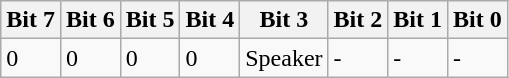<table class="wikitable">
<tr>
<th>Bit 7</th>
<th>Bit 6</th>
<th>Bit 5</th>
<th>Bit 4</th>
<th>Bit 3</th>
<th>Bit 2</th>
<th>Bit 1</th>
<th>Bit 0</th>
</tr>
<tr>
<td>0</td>
<td>0</td>
<td>0</td>
<td>0</td>
<td>Speaker</td>
<td>-</td>
<td>-</td>
<td>-</td>
</tr>
</table>
